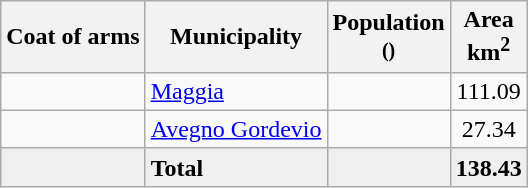<table class="wikitable">
<tr>
<th>Coat of arms</th>
<th>Municipality</th>
<th>Population<br><small>()</small></th>
<th>Area <br>km<sup>2</sup></th>
</tr>
<tr>
<td></td>
<td><a href='#'>Maggia</a></td>
<td align="center"></td>
<td align="center">111.09</td>
</tr>
<tr>
<td></td>
<td><a href='#'>Avegno Gordevio</a></td>
<td align="center"></td>
<td align="center">27.34</td>
</tr>
<tr>
<td bgcolor="#EFEFEF"></td>
<td bgcolor="#EFEFEF"><strong>Total</strong></td>
<td bgcolor="#EFEFEF" align="center"></td>
<td bgcolor="#EFEFEF" align="center"><strong>138.43</strong></td>
</tr>
</table>
